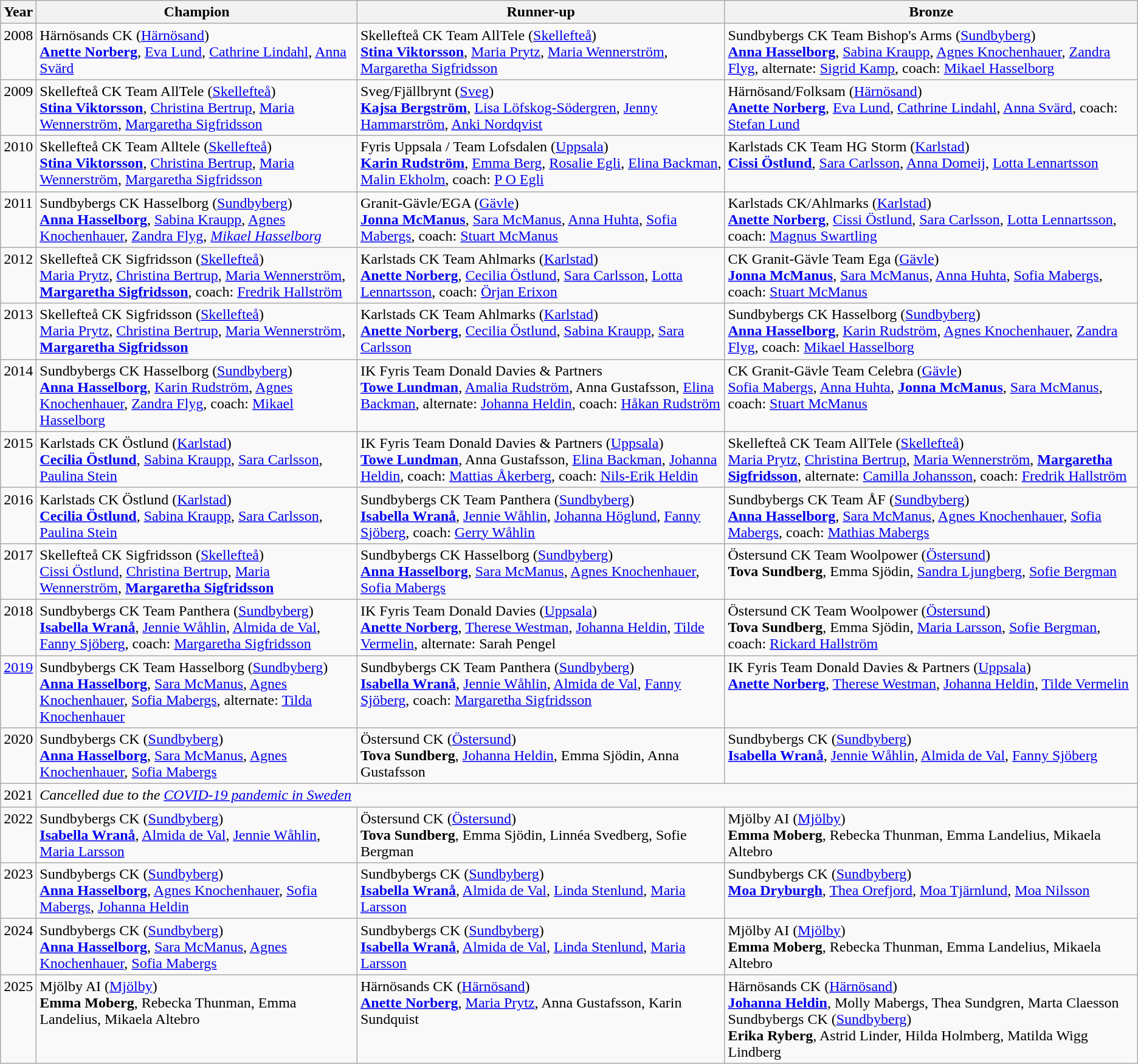<table class="wikitable">
<tr>
<th>Year</th>
<th>Champion</th>
<th>Runner-up</th>
<th>Bronze</th>
</tr>
<tr valign="top">
<td align=center>2008</td>
<td> Härnösands CK (<a href='#'>Härnösand</a>)<br><strong><a href='#'>Anette Norberg</a></strong>, <a href='#'>Eva Lund</a>, <a href='#'>Cathrine Lindahl</a>, <a href='#'>Anna Svärd</a></td>
<td> Skellefteå CK Team AllTele (<a href='#'>Skellefteå</a>)<br><strong><a href='#'>Stina Viktorsson</a></strong>, <a href='#'>Maria Prytz</a>, <a href='#'>Maria Wennerström</a>, <a href='#'>Margaretha Sigfridsson</a></td>
<td> Sundbybergs CK Team Bishop's Arms (<a href='#'>Sundbyberg</a>)<br><strong><a href='#'>Anna Hasselborg</a></strong>, <a href='#'>Sabina Kraupp</a>, <a href='#'>Agnes Knochenhauer</a>, <a href='#'>Zandra Flyg</a>, alternate: <a href='#'>Sigrid Kamp</a>, coach: <a href='#'>Mikael Hasselborg</a></td>
</tr>
<tr valign="top">
<td align=center>2009</td>
<td> Skellefteå CK Team AllTele (<a href='#'>Skellefteå</a>)<br><strong><a href='#'>Stina Viktorsson</a></strong>, <a href='#'>Christina Bertrup</a>, <a href='#'>Maria Wennerström</a>, <a href='#'>Margaretha Sigfridsson</a></td>
<td> Sveg/Fjällbrynt (<a href='#'>Sveg</a>)<br><strong><a href='#'>Kajsa Bergström</a></strong>, <a href='#'>Lisa Löfskog-Södergren</a>, <a href='#'>Jenny Hammarström</a>, <a href='#'>Anki Nordqvist</a></td>
<td> Härnösand/Folksam (<a href='#'>Härnösand</a>)<br><strong><a href='#'>Anette Norberg</a></strong>, <a href='#'>Eva Lund</a>, <a href='#'>Cathrine Lindahl</a>, <a href='#'>Anna Svärd</a>, coach: <a href='#'>Stefan Lund</a></td>
</tr>
<tr valign="top">
<td align=center>2010</td>
<td> Skellefteå CK Team Alltele (<a href='#'>Skellefteå</a>)<br><strong><a href='#'>Stina Viktorsson</a></strong>, <a href='#'>Christina Bertrup</a>, <a href='#'>Maria Wennerström</a>, <a href='#'>Margaretha Sigfridsson</a></td>
<td> Fyris Uppsala / Team Lofsdalen (<a href='#'>Uppsala</a>)<br><strong><a href='#'>Karin Rudström</a></strong>, <a href='#'>Emma Berg</a>, <a href='#'>Rosalie Egli</a>, <a href='#'>Elina Backman</a>, <a href='#'>Malin Ekholm</a>, coach: <a href='#'>P O Egli</a></td>
<td> Karlstads CK Team HG Storm (<a href='#'>Karlstad</a>)<br><strong><a href='#'>Cissi Östlund</a></strong>, <a href='#'>Sara Carlsson</a>, <a href='#'>Anna Domeij</a>, <a href='#'>Lotta Lennartsson</a></td>
</tr>
<tr valign="top">
<td align=center>2011</td>
<td> Sundbybergs CK Hasselborg (<a href='#'>Sundbyberg</a>)<br><strong><a href='#'>Anna Hasselborg</a></strong>, <a href='#'>Sabina Kraupp</a>, <a href='#'>Agnes Knochenhauer</a>, <a href='#'>Zandra Flyg</a>, <em><a href='#'>Mikael Hasselborg</a></em></td>
<td> Granit-Gävle/EGA (<a href='#'>Gävle</a>)<br><strong><a href='#'>Jonna McManus</a></strong>, <a href='#'>Sara McManus</a>, <a href='#'>Anna Huhta</a>, <a href='#'>Sofia Mabergs</a>, coach: <a href='#'>Stuart McManus</a></td>
<td> Karlstads CK/Ahlmarks (<a href='#'>Karlstad</a>)<br><strong><a href='#'>Anette Norberg</a></strong>, <a href='#'>Cissi Östlund</a>, <a href='#'>Sara Carlsson</a>, <a href='#'>Lotta Lennartsson</a>, coach: <a href='#'>Magnus Swartling</a></td>
</tr>
<tr valign="top">
<td align=center>2012</td>
<td> Skellefteå CK Sigfridsson (<a href='#'>Skellefteå</a>)<br><a href='#'>Maria Prytz</a>, <a href='#'>Christina Bertrup</a>, <a href='#'>Maria Wennerström</a>, <strong><a href='#'>Margaretha Sigfridsson</a></strong>, coach: <a href='#'>Fredrik Hallström</a></td>
<td> Karlstads CK Team Ahlmarks (<a href='#'>Karlstad</a>)<br><strong><a href='#'>Anette Norberg</a></strong>, <a href='#'>Cecilia Östlund</a>, <a href='#'>Sara Carlsson</a>, <a href='#'>Lotta Lennartsson</a>, coach: <a href='#'>Örjan Erixon</a></td>
<td> CK Granit-Gävle Team Ega (<a href='#'>Gävle</a>)<br><strong><a href='#'>Jonna McManus</a></strong>, <a href='#'>Sara McManus</a>, <a href='#'>Anna Huhta</a>, <a href='#'>Sofia Mabergs</a>, coach: <a href='#'>Stuart McManus</a></td>
</tr>
<tr valign="top">
<td align=center>2013</td>
<td> Skellefteå CK Sigfridsson (<a href='#'>Skellefteå</a>)<br><a href='#'>Maria Prytz</a>, <a href='#'>Christina Bertrup</a>, <a href='#'>Maria Wennerström</a>, <strong><a href='#'>Margaretha Sigfridsson</a></strong></td>
<td> Karlstads CK Team Ahlmarks (<a href='#'>Karlstad</a>)<br><strong><a href='#'>Anette Norberg</a></strong>, <a href='#'>Cecilia Östlund</a>, <a href='#'>Sabina Kraupp</a>, <a href='#'>Sara Carlsson</a></td>
<td> Sundbybergs CK Hasselborg (<a href='#'>Sundbyberg</a>)<br><strong><a href='#'>Anna Hasselborg</a></strong>, <a href='#'>Karin Rudström</a>, <a href='#'>Agnes Knochenhauer</a>, <a href='#'>Zandra Flyg</a>, coach: <a href='#'>Mikael Hasselborg</a></td>
</tr>
<tr valign="top">
<td align=center>2014</td>
<td> Sundbybergs CK Hasselborg (<a href='#'>Sundbyberg</a>)<br><strong><a href='#'>Anna Hasselborg</a></strong>, <a href='#'>Karin Rudström</a>, <a href='#'>Agnes Knochenhauer</a>, <a href='#'>Zandra Flyg</a>, coach: <a href='#'>Mikael Hasselborg</a></td>
<td> IK Fyris Team Donald Davies & Partners<br><strong><a href='#'>Towe Lundman</a></strong>, <a href='#'>Amalia Rudström</a>, Anna Gustafsson, <a href='#'>Elina Backman</a>, alternate: <a href='#'>Johanna Heldin</a>, coach: <a href='#'>Håkan Rudström</a></td>
<td> CK Granit-Gävle Team Celebra (<a href='#'>Gävle</a>)<br><a href='#'>Sofia Mabergs</a>, <a href='#'>Anna Huhta</a>, <strong><a href='#'>Jonna McManus</a></strong>, <a href='#'>Sara McManus</a>, coach: <a href='#'>Stuart McManus</a></td>
</tr>
<tr valign="top">
<td align=center>2015</td>
<td> Karlstads CK Östlund (<a href='#'>Karlstad</a>)<br><strong><a href='#'>Cecilia Östlund</a></strong>, <a href='#'>Sabina Kraupp</a>, <a href='#'>Sara Carlsson</a>, <a href='#'>Paulina Stein</a></td>
<td> IK Fyris Team Donald Davies & Partners (<a href='#'>Uppsala</a>)<br><strong><a href='#'>Towe Lundman</a></strong>, Anna Gustafsson, <a href='#'>Elina Backman</a>, <a href='#'>Johanna Heldin</a>, coach: <a href='#'>Mattias Åkerberg</a>, coach: <a href='#'>Nils-Erik Heldin</a></td>
<td> Skellefteå CK Team AllTele (<a href='#'>Skellefteå</a>)<br><a href='#'>Maria Prytz</a>, <a href='#'>Christina Bertrup</a>, <a href='#'>Maria Wennerström</a>, <strong><a href='#'>Margaretha Sigfridsson</a></strong>, alternate: <a href='#'>Camilla Johansson</a>, coach: <a href='#'>Fredrik Hallström</a></td>
</tr>
<tr valign="top">
<td align=center>2016</td>
<td> Karlstads CK Östlund (<a href='#'>Karlstad</a>)<br><strong><a href='#'>Cecilia Östlund</a></strong>, <a href='#'>Sabina Kraupp</a>, <a href='#'>Sara Carlsson</a>, <a href='#'>Paulina Stein</a></td>
<td> Sundbybergs CK Team Panthera (<a href='#'>Sundbyberg</a>)<br><strong><a href='#'>Isabella Wranå</a></strong>, <a href='#'>Jennie Wåhlin</a>, <a href='#'>Johanna Höglund</a>, <a href='#'>Fanny Sjöberg</a>, coach: <a href='#'>Gerry Wåhlin</a></td>
<td> Sundbybergs CK Team ÅF (<a href='#'>Sundbyberg</a>)<br><strong><a href='#'>Anna Hasselborg</a></strong>, <a href='#'>Sara McManus</a>, <a href='#'>Agnes Knochenhauer</a>, <a href='#'>Sofia Mabergs</a>, coach: <a href='#'>Mathias Mabergs</a></td>
</tr>
<tr valign="top">
<td align=center>2017</td>
<td> Skellefteå CK Sigfridsson (<a href='#'>Skellefteå</a>)<br><a href='#'>Cissi Östlund</a>, <a href='#'>Christina Bertrup</a>, <a href='#'>Maria Wennerström</a>, <strong><a href='#'>Margaretha Sigfridsson</a></strong></td>
<td> Sundbybergs CK Hasselborg (<a href='#'>Sundbyberg</a>)<br><strong><a href='#'>Anna Hasselborg</a></strong>, <a href='#'>Sara McManus</a>, <a href='#'>Agnes Knochenhauer</a>, <a href='#'>Sofia Mabergs</a></td>
<td> Östersund CK Team Woolpower (<a href='#'>Östersund</a>)<br><strong>Tova Sundberg</strong>, Emma Sjödin, <a href='#'>Sandra Ljungberg</a>, <a href='#'>Sofie Bergman</a></td>
</tr>
<tr valign="top">
<td align=center>2018<br></td>
<td> Sundbybergs CK Team Panthera (<a href='#'>Sundbyberg</a>)<br><strong><a href='#'>Isabella Wranå</a></strong>, <a href='#'>Jennie Wåhlin</a>, <a href='#'>Almida de Val</a>, <a href='#'>Fanny Sjöberg</a>, coach: <a href='#'>Margaretha Sigfridsson</a></td>
<td> IK Fyris Team Donald Davies (<a href='#'>Uppsala</a>)<br><strong><a href='#'>Anette Norberg</a></strong>, <a href='#'>Therese Westman</a>, <a href='#'>Johanna Heldin</a>, <a href='#'>Tilde Vermelin</a>, alternate: Sarah Pengel</td>
<td> Östersund CK Team Woolpower (<a href='#'>Östersund</a>)<br><strong>Tova Sundberg</strong>, Emma Sjödin, <a href='#'>Maria Larsson</a>, <a href='#'>Sofie Bergman</a>, coach: <a href='#'>Rickard Hallström</a></td>
</tr>
<tr valign="top">
<td align=center><a href='#'>2019</a><br></td>
<td> Sundbybergs CK Team Hasselborg (<a href='#'>Sundbyberg</a>)<br><strong><a href='#'>Anna Hasselborg</a></strong>, <a href='#'>Sara McManus</a>, <a href='#'>Agnes Knochenhauer</a>, <a href='#'>Sofia Mabergs</a>, alternate: <a href='#'>Tilda Knochenhauer</a></td>
<td> Sundbybergs CK Team Panthera (<a href='#'>Sundbyberg</a>)<br><strong><a href='#'>Isabella Wranå</a></strong>, <a href='#'>Jennie Wåhlin</a>, <a href='#'>Almida de Val</a>, <a href='#'>Fanny Sjöberg</a>, coach: <a href='#'>Margaretha Sigfridsson</a></td>
<td>IK Fyris Team Donald Davies & Partners (<a href='#'>Uppsala</a>)<br><strong><a href='#'>Anette Norberg</a></strong>, <a href='#'>Therese Westman</a>, <a href='#'>Johanna Heldin</a>, <a href='#'>Tilde Vermelin</a></td>
</tr>
<tr valign="top">
<td align=center>2020</td>
<td> Sundbybergs CK  (<a href='#'>Sundbyberg</a>)<br><strong><a href='#'>Anna Hasselborg</a></strong>, <a href='#'>Sara McManus</a>, <a href='#'>Agnes Knochenhauer</a>, <a href='#'>Sofia Mabergs</a></td>
<td> Östersund CK (<a href='#'>Östersund</a>)<br><strong>Tova Sundberg</strong>, <a href='#'>Johanna Heldin</a>, Emma Sjödin, Anna Gustafsson</td>
<td> Sundbybergs CK (<a href='#'>Sundbyberg</a>)<br><strong><a href='#'>Isabella Wranå</a></strong>, <a href='#'>Jennie Wåhlin</a>, <a href='#'>Almida de Val</a>, <a href='#'>Fanny Sjöberg</a></td>
</tr>
<tr valign="top">
<td align=center>2021</td>
<td colspan="3"><em>Cancelled due to the <a href='#'>COVID-19 pandemic in Sweden</a></em></td>
</tr>
<tr valign="top">
<td align=center>2022</td>
<td> Sundbybergs CK (<a href='#'>Sundbyberg</a>)<br><strong><a href='#'>Isabella Wranå</a></strong>, <a href='#'>Almida de Val</a>, <a href='#'>Jennie Wåhlin</a>, <a href='#'>Maria Larsson</a></td>
<td> Östersund CK (<a href='#'>Östersund</a>)<br><strong>Tova Sundberg</strong>, Emma Sjödin, Linnéa Svedberg, Sofie Bergman</td>
<td> Mjölby AI (<a href='#'>Mjölby</a>) <br> <strong>Emma Moberg</strong>, Rebecka Thunman, Emma Landelius, Mikaela Altebro</td>
</tr>
<tr valign="top">
<td align=center>2023</td>
<td> Sundbybergs CK  (<a href='#'>Sundbyberg</a>)<br><strong><a href='#'>Anna Hasselborg</a></strong>, <a href='#'>Agnes Knochenhauer</a>, <a href='#'>Sofia Mabergs</a>, <a href='#'>Johanna Heldin</a></td>
<td> Sundbybergs CK (<a href='#'>Sundbyberg</a>)<br><strong><a href='#'>Isabella Wranå</a></strong>, <a href='#'>Almida de Val</a>, <a href='#'>Linda Stenlund</a>, <a href='#'>Maria Larsson</a></td>
<td> Sundbybergs CK (<a href='#'>Sundbyberg</a>)<br><strong><a href='#'>Moa Dryburgh</a></strong>, <a href='#'>Thea Orefjord</a>, <a href='#'>Moa Tjärnlund</a>, <a href='#'>Moa Nilsson</a></td>
</tr>
<tr valign="top">
<td align=center>2024</td>
<td> Sundbybergs CK  (<a href='#'>Sundbyberg</a>)<br><strong><a href='#'>Anna Hasselborg</a></strong>, <a href='#'>Sara McManus</a>, <a href='#'>Agnes Knochenhauer</a>, <a href='#'>Sofia Mabergs</a></td>
<td> Sundbybergs CK (<a href='#'>Sundbyberg</a>)<br><strong><a href='#'>Isabella Wranå</a></strong>, <a href='#'>Almida de Val</a>, <a href='#'>Linda Stenlund</a>, <a href='#'>Maria Larsson</a></td>
<td> Mjölby AI (<a href='#'>Mjölby</a>) <br> <strong>Emma Moberg</strong>, Rebecka Thunman, Emma Landelius, Mikaela Altebro</td>
</tr>
<tr valign="top">
<td align=center>2025</td>
<td> Mjölby AI (<a href='#'>Mjölby</a>) <br> <strong>Emma Moberg</strong>, Rebecka Thunman, Emma Landelius, Mikaela Altebro</td>
<td> Härnösands CK (<a href='#'>Härnösand</a>)<br><strong><a href='#'>Anette Norberg</a></strong>, <a href='#'>Maria Prytz</a>, Anna Gustafsson, Karin Sundquist</td>
<td> Härnösands CK (<a href='#'>Härnösand</a>)<br><strong><a href='#'>Johanna Heldin</a></strong>, Molly Mabergs, Thea Sundgren, Marta Claesson <br> Sundbybergs CK (<a href='#'>Sundbyberg</a>)<br><strong>Erika Ryberg</strong>, Astrid Linder, Hilda Holmberg, Matilda Wigg Lindberg</td>
</tr>
</table>
